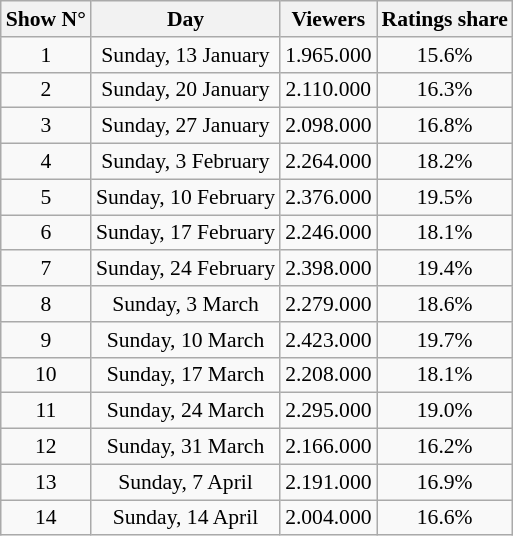<table class="wikitable sortable centre" style="text-align:center; font-size:90%">
<tr>
<th>Show N°</th>
<th>Day</th>
<th>Viewers</th>
<th>Ratings share</th>
</tr>
<tr>
<td>1</td>
<td>Sunday, 13 January</td>
<td>1.965.000</td>
<td>15.6%</td>
</tr>
<tr>
<td>2</td>
<td>Sunday, 20 January</td>
<td>2.110.000</td>
<td>16.3%</td>
</tr>
<tr>
<td>3</td>
<td>Sunday, 27 January</td>
<td>2.098.000</td>
<td>16.8%</td>
</tr>
<tr>
<td>4</td>
<td>Sunday, 3 February</td>
<td>2.264.000</td>
<td>18.2%</td>
</tr>
<tr>
<td>5</td>
<td>Sunday, 10 February</td>
<td>2.376.000</td>
<td>19.5%</td>
</tr>
<tr>
<td>6</td>
<td>Sunday, 17 February</td>
<td>2.246.000</td>
<td>18.1%</td>
</tr>
<tr>
<td>7</td>
<td>Sunday, 24 February</td>
<td>2.398.000</td>
<td>19.4%</td>
</tr>
<tr>
<td>8</td>
<td>Sunday, 3 March</td>
<td>2.279.000</td>
<td>18.6%</td>
</tr>
<tr>
<td>9</td>
<td>Sunday, 10 March</td>
<td>2.423.000</td>
<td>19.7%</td>
</tr>
<tr>
<td>10</td>
<td>Sunday, 17 March</td>
<td>2.208.000</td>
<td>18.1%</td>
</tr>
<tr>
<td>11</td>
<td>Sunday, 24 March</td>
<td>2.295.000</td>
<td>19.0%</td>
</tr>
<tr>
<td>12</td>
<td>Sunday, 31 March</td>
<td>2.166.000</td>
<td>16.2%</td>
</tr>
<tr>
<td>13</td>
<td>Sunday, 7 April</td>
<td>2.191.000</td>
<td>16.9%</td>
</tr>
<tr>
<td>14</td>
<td>Sunday, 14 April</td>
<td>2.004.000</td>
<td>16.6%</td>
</tr>
</table>
